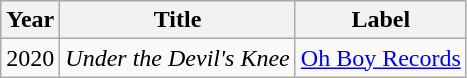<table class="wikitable">
<tr>
<th>Year</th>
<th>Title</th>
<th>Label</th>
</tr>
<tr>
<td>2020</td>
<td><em>Under the Devil's Knee</em></td>
<td><a href='#'>Oh Boy Records</a></td>
</tr>
</table>
